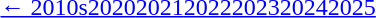<table id="toc" class="toc" summary="Contents">
<tr>
<th></th>
</tr>
<tr>
<td align="center"><a href='#'>← 2010s</a><a href='#'>2020</a><a href='#'>2021</a><a href='#'>2022</a><a href='#'>2023</a><a href='#'>2024</a><a href='#'>2025</a></td>
</tr>
</table>
